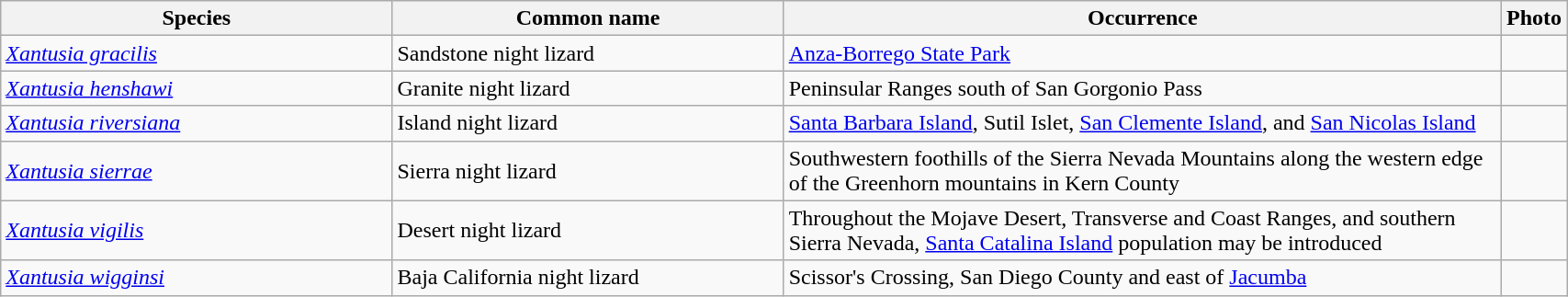<table width=90% class="wikitable">
<tr>
<th width=25%>Species</th>
<th width=25%>Common name</th>
<th>Occurrence</th>
<th>Photo</th>
</tr>
<tr>
<td><em><a href='#'>Xantusia gracilis</a></em>  </td>
<td>Sandstone night lizard</td>
<td><a href='#'>Anza-Borrego State Park</a></td>
<td></td>
</tr>
<tr>
<td><em><a href='#'>Xantusia henshawi</a></em></td>
<td>Granite night lizard</td>
<td>Peninsular Ranges south of San Gorgonio Pass</td>
<td></td>
</tr>
<tr>
<td><em><a href='#'>Xantusia riversiana</a></em>  </td>
<td>Island night lizard</td>
<td><a href='#'>Santa Barbara Island</a>, Sutil Islet, <a href='#'>San Clemente Island</a>, and <a href='#'>San Nicolas Island</a></td>
<td></td>
</tr>
<tr>
<td><em><a href='#'>Xantusia sierrae</a></em>  </td>
<td>Sierra night lizard</td>
<td>Southwestern foothills of the Sierra Nevada Mountains along the western edge of the Greenhorn mountains in Kern County</td>
<td></td>
</tr>
<tr>
<td><em><a href='#'>Xantusia vigilis</a></em></td>
<td>Desert night lizard</td>
<td>Throughout the Mojave Desert, Transverse and Coast Ranges, and southern Sierra Nevada, <a href='#'>Santa Catalina Island</a> population may be introduced</td>
<td></td>
</tr>
<tr>
<td><em><a href='#'>Xantusia wigginsi</a></em></td>
<td>Baja California night lizard</td>
<td>Scissor's Crossing, San Diego County and east of <a href='#'>Jacumba</a></td>
<td></td>
</tr>
</table>
